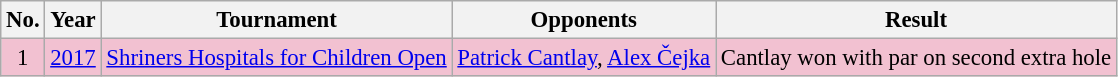<table class="wikitable" style="font-size:95%;">
<tr>
<th>No.</th>
<th>Year</th>
<th>Tournament</th>
<th>Opponents</th>
<th>Result</th>
</tr>
<tr style="background:#F2C1D1;">
<td align=center>1</td>
<td><a href='#'>2017</a></td>
<td><a href='#'>Shriners Hospitals for Children Open</a></td>
<td> <a href='#'>Patrick Cantlay</a>,  <a href='#'>Alex Čejka</a></td>
<td>Cantlay won with par on second extra hole</td>
</tr>
</table>
